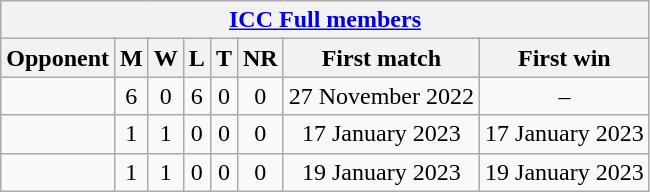<table class="wikitable" style="text-align: center;">
<tr>
<th colspan="8"><a href='#'>ICC Full members</a></th>
</tr>
<tr>
<th>Opponent</th>
<th>M</th>
<th>W</th>
<th>L</th>
<th>T</th>
<th>NR</th>
<th>First match</th>
<th>First win</th>
</tr>
<tr>
<td></td>
<td>6</td>
<td>0</td>
<td>6</td>
<td>0</td>
<td>0</td>
<td>27 November 2022</td>
<td>–</td>
</tr>
<tr>
<td></td>
<td>1</td>
<td>1</td>
<td>0</td>
<td>0</td>
<td>0</td>
<td>17 January 2023</td>
<td>17 January 2023</td>
</tr>
<tr>
<td></td>
<td>1</td>
<td>1</td>
<td>0</td>
<td>0</td>
<td>0</td>
<td>19 January 2023</td>
<td>19 January 2023</td>
</tr>
</table>
